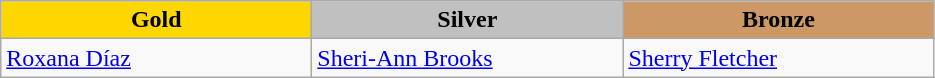<table class="wikitable" style="text-align:left">
<tr align="center">
<td width=200 bgcolor=gold><strong>Gold</strong></td>
<td width=200 bgcolor=silver><strong>Silver</strong></td>
<td width=200 bgcolor=CC9966><strong>Bronze</strong></td>
</tr>
<tr>
<td><a href='#'>Roxana Díaz</a><br><em></em></td>
<td><a href='#'>Sheri-Ann Brooks</a><br><em></em></td>
<td><a href='#'>Sherry Fletcher</a><br><em></em></td>
</tr>
</table>
